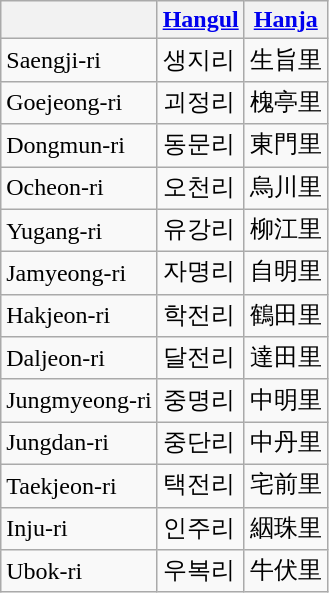<table class="wikitable">
<tr>
<th></th>
<th><a href='#'>Hangul</a></th>
<th><a href='#'>Hanja</a></th>
</tr>
<tr>
<td>Saengji-ri</td>
<td>생지리</td>
<td>生旨里</td>
</tr>
<tr>
<td>Goejeong-ri</td>
<td>괴정리</td>
<td>槐亭里</td>
</tr>
<tr>
<td>Dongmun-ri</td>
<td>동문리</td>
<td>東門里</td>
</tr>
<tr>
<td>Ocheon-ri</td>
<td>오천리</td>
<td>烏川里</td>
</tr>
<tr>
<td>Yugang-ri</td>
<td>유강리</td>
<td>柳江里</td>
</tr>
<tr>
<td>Jamyeong-ri</td>
<td>자명리</td>
<td>自明里</td>
</tr>
<tr>
<td>Hakjeon-ri</td>
<td>학전리</td>
<td>鶴田里</td>
</tr>
<tr>
<td>Daljeon-ri</td>
<td>달전리</td>
<td>達田里</td>
</tr>
<tr>
<td>Jungmyeong-ri</td>
<td>중명리</td>
<td>中明里</td>
</tr>
<tr>
<td>Jungdan-ri</td>
<td>중단리</td>
<td>中丹里</td>
</tr>
<tr>
<td>Taekjeon-ri</td>
<td>택전리</td>
<td>宅前里</td>
</tr>
<tr>
<td>Inju-ri</td>
<td>인주리</td>
<td>絪珠里</td>
</tr>
<tr>
<td>Ubok-ri</td>
<td>우복리</td>
<td>牛伏里</td>
</tr>
</table>
